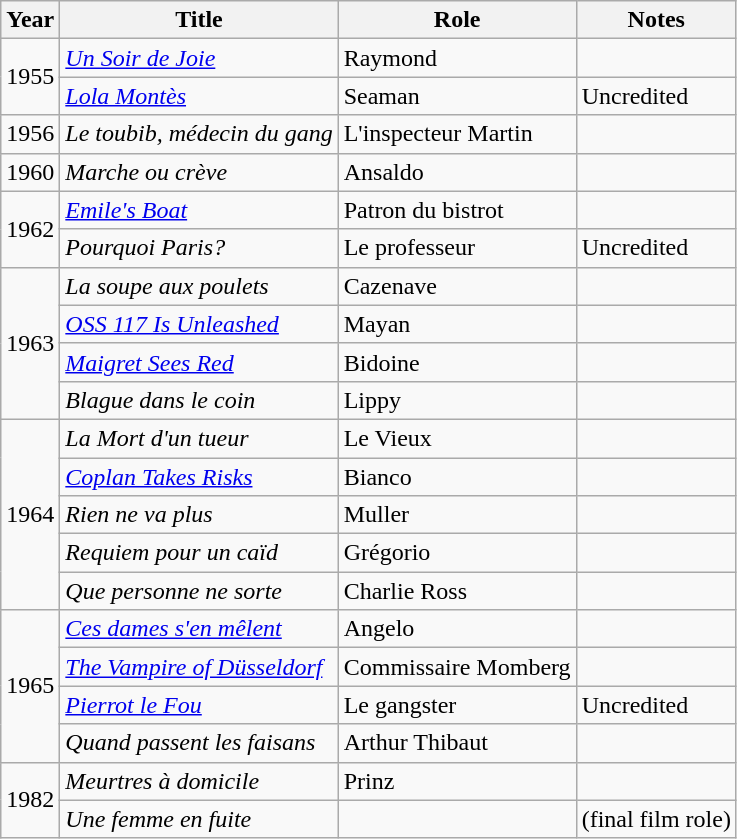<table class="wikitable sortable">
<tr>
<th>Year</th>
<th>Title</th>
<th>Role</th>
<th class="unsortable">Notes</th>
</tr>
<tr>
<td rowspan=2>1955</td>
<td><em><a href='#'>Un Soir de Joie</a></em></td>
<td>Raymond</td>
<td></td>
</tr>
<tr>
<td><em><a href='#'>Lola Montès</a></em></td>
<td>Seaman</td>
<td>Uncredited</td>
</tr>
<tr>
<td>1956</td>
<td><em>Le toubib, médecin du gang</em></td>
<td>L'inspecteur Martin</td>
<td></td>
</tr>
<tr>
<td>1960</td>
<td><em>Marche ou crève</em></td>
<td>Ansaldo</td>
<td></td>
</tr>
<tr>
<td rowspan=2>1962</td>
<td><em><a href='#'>Emile's Boat</a></em></td>
<td>Patron du bistrot</td>
<td></td>
</tr>
<tr>
<td><em>Pourquoi Paris?</em></td>
<td>Le professeur</td>
<td>Uncredited</td>
</tr>
<tr>
<td rowspan=4>1963</td>
<td><em>La soupe aux poulets</em></td>
<td>Cazenave</td>
<td></td>
</tr>
<tr>
<td><em><a href='#'>OSS 117 Is Unleashed</a></em></td>
<td>Mayan</td>
<td></td>
</tr>
<tr>
<td><em><a href='#'>Maigret Sees Red</a></em></td>
<td>Bidoine</td>
<td></td>
</tr>
<tr>
<td><em>Blague dans le coin</em></td>
<td>Lippy</td>
<td></td>
</tr>
<tr>
<td rowspan=5>1964</td>
<td><em>La Mort d'un tueur</em></td>
<td>Le Vieux</td>
<td></td>
</tr>
<tr>
<td><em><a href='#'>Coplan Takes Risks</a></em></td>
<td>Bianco</td>
<td></td>
</tr>
<tr>
<td><em>Rien ne va plus</em></td>
<td>Muller</td>
<td></td>
</tr>
<tr>
<td><em>Requiem pour un caïd</em></td>
<td>Grégorio</td>
<td></td>
</tr>
<tr>
<td><em>Que personne ne sorte</em></td>
<td>Charlie Ross</td>
<td></td>
</tr>
<tr>
<td rowspan=4>1965</td>
<td><em><a href='#'>Ces dames s'en mêlent</a></em></td>
<td>Angelo</td>
<td></td>
</tr>
<tr>
<td><em><a href='#'>The Vampire of Düsseldorf</a></em></td>
<td>Commissaire Momberg</td>
<td></td>
</tr>
<tr>
<td><em><a href='#'>Pierrot le Fou</a></em></td>
<td>Le gangster</td>
<td>Uncredited</td>
</tr>
<tr>
<td><em>Quand passent les faisans</em></td>
<td>Arthur Thibaut</td>
<td></td>
</tr>
<tr>
<td rowspan=2>1982</td>
<td><em>Meurtres à domicile</em></td>
<td>Prinz</td>
<td></td>
</tr>
<tr>
<td><em>Une femme en fuite</em></td>
<td></td>
<td>(final film role)</td>
</tr>
</table>
